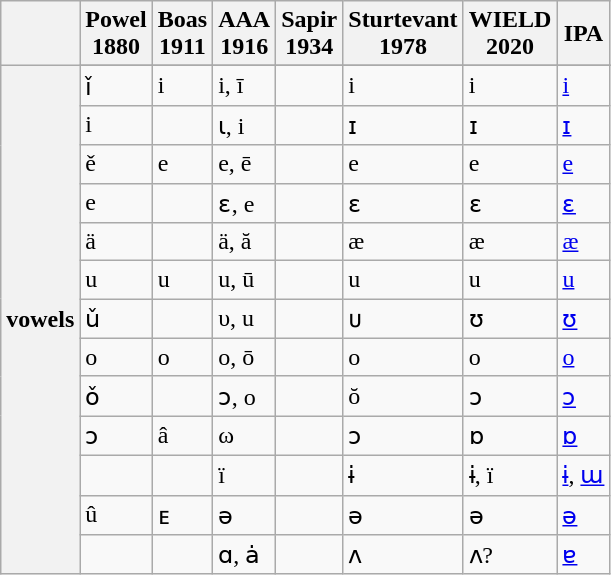<table class="wikitable Unicode">
<tr>
<th></th>
<th>Powel<br>1880</th>
<th>Boas<br>1911</th>
<th>AAA<br>1916</th>
<th>Sapir<br>1934</th>
<th>Sturtevant<br>1978</th>
<th>WIELD<br>2020</th>
<th>IPA</th>
</tr>
<tr>
<th rowspan=14>vowels</th>
</tr>
<tr>
<td>ǐ</td>
<td>i</td>
<td>i, ī</td>
<td></td>
<td>i</td>
<td>i</td>
<td><a href='#'>i</a></td>
</tr>
<tr>
<td>i</td>
<td></td>
<td>ɩ, i</td>
<td></td>
<td>ɪ</td>
<td>ɪ</td>
<td><a href='#'>ɪ</a></td>
</tr>
<tr>
<td>ě</td>
<td>e</td>
<td>e, ē</td>
<td></td>
<td>e</td>
<td>e</td>
<td><a href='#'>e</a></td>
</tr>
<tr>
<td>e</td>
<td></td>
<td>ɛ, e</td>
<td></td>
<td>ɛ</td>
<td>ɛ</td>
<td><a href='#'>ɛ</a></td>
</tr>
<tr>
<td>ä</td>
<td></td>
<td>ä, ă</td>
<td></td>
<td>æ</td>
<td>æ</td>
<td><a href='#'>æ</a></td>
</tr>
<tr>
<td>u</td>
<td>u</td>
<td>u, ū</td>
<td></td>
<td>u</td>
<td>u</td>
<td><a href='#'>u</a></td>
</tr>
<tr>
<td>ǔ</td>
<td></td>
<td>υ, u</td>
<td></td>
<td>ᴜ</td>
<td>ʊ</td>
<td><a href='#'>ʊ</a></td>
</tr>
<tr>
<td>o</td>
<td>o</td>
<td>o, ō</td>
<td></td>
<td>o</td>
<td>o</td>
<td><a href='#'>o</a></td>
</tr>
<tr>
<td>ǒ</td>
<td></td>
<td>ɔ, o</td>
<td></td>
<td>ŏ</td>
<td>ɔ</td>
<td><a href='#'>ɔ</a></td>
</tr>
<tr>
<td>ɔ</td>
<td>â</td>
<td>ω</td>
<td></td>
<td>ɔ</td>
<td>ɒ</td>
<td><a href='#'>ɒ</a></td>
</tr>
<tr>
<td></td>
<td></td>
<td>ï</td>
<td></td>
<td>ɨ</td>
<td>ɨ, ï</td>
<td><a href='#'>ɨ</a>, <a href='#'>ɯ</a></td>
</tr>
<tr>
<td>û</td>
<td>ᴇ</td>
<td>ə</td>
<td></td>
<td>ə</td>
<td>ə</td>
<td><a href='#'>ə</a></td>
</tr>
<tr>
<td></td>
<td></td>
<td>ɑ, ȧ</td>
<td></td>
<td>ʌ</td>
<td>ʌ?</td>
<td><a href='#'>ɐ</a></td>
</tr>
</table>
